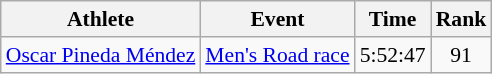<table class=wikitable style=font-size:90%;text-align:center>
<tr>
<th>Athlete</th>
<th>Event</th>
<th>Time</th>
<th>Rank</th>
</tr>
<tr>
<td align=left><a href='#'>Oscar Pineda Méndez</a></td>
<td align=left><a href='#'>Men's Road race</a></td>
<td>5:52:47</td>
<td>91</td>
</tr>
</table>
